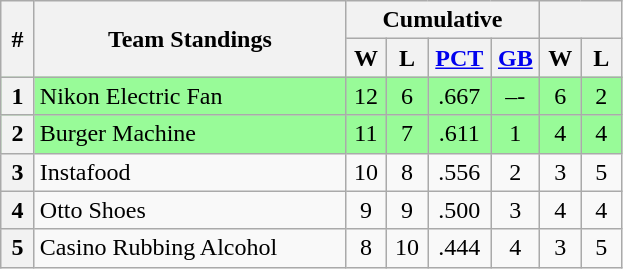<table class="wikitable" style="text-align:center">
<tr>
<th width=15 rowspan=2>#</th>
<th rowspan=2 width=200>Team Standings</th>
<th colspan=4>Cumulative</th>
<th colspan=2></th>
</tr>
<tr>
<th width=20>W</th>
<th width=20>L</th>
<th width=35><a href='#'>PCT</a></th>
<th width=25><a href='#'>GB</a></th>
<th width=20>W</th>
<th width=20>L</th>
</tr>
<tr bgcolor="#98fb98">
<th>1</th>
<td align=left>Nikon Electric Fan</td>
<td>12</td>
<td>6</td>
<td>.667</td>
<td>–-</td>
<td>6</td>
<td>2</td>
</tr>
<tr align=center bgcolor="#98fb98">
<th>2</th>
<td align=left>Burger Machine</td>
<td>11</td>
<td>7</td>
<td>.611</td>
<td>1</td>
<td>4</td>
<td>4</td>
</tr>
<tr align=center bgcolor=>
<th>3</th>
<td align=left>Instafood</td>
<td>10</td>
<td>8</td>
<td>.556</td>
<td>2</td>
<td>3</td>
<td>5</td>
</tr>
<tr align=center bgcolor=>
<th>4</th>
<td align=left>Otto Shoes</td>
<td>9</td>
<td>9</td>
<td>.500</td>
<td>3</td>
<td>4</td>
<td>4</td>
</tr>
<tr align=center bgcolor=>
<th>5</th>
<td align=left>Casino Rubbing Alcohol</td>
<td>8</td>
<td>10</td>
<td>.444</td>
<td>4</td>
<td>3</td>
<td>5</td>
</tr>
</table>
